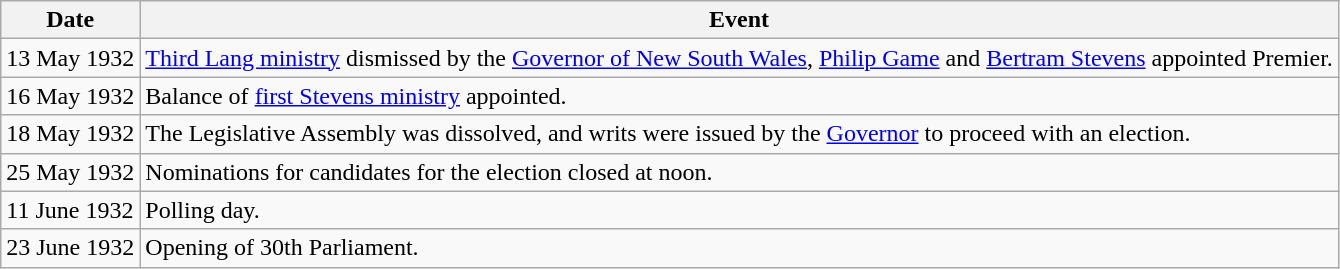<table class="wikitable">
<tr>
<th>Date</th>
<th>Event</th>
</tr>
<tr>
<td>13 May 1932</td>
<td><a href='#'>Third Lang ministry</a> dismissed by the <a href='#'>Governor of New South Wales</a>, <a href='#'>Philip Game</a> and <a href='#'>Bertram Stevens</a> appointed Premier.</td>
</tr>
<tr>
<td>16 May 1932</td>
<td>Balance of <a href='#'>first Stevens ministry</a> appointed.</td>
</tr>
<tr>
<td>18 May 1932</td>
<td>The Legislative Assembly was dissolved, and writs were issued by the <a href='#'>Governor</a> to proceed with an election.</td>
</tr>
<tr>
<td>25 May 1932</td>
<td>Nominations for candidates for the election closed at noon.</td>
</tr>
<tr>
<td>11 June 1932</td>
<td>Polling day.</td>
</tr>
<tr>
<td>23 June 1932</td>
<td>Opening of 30th Parliament.</td>
</tr>
</table>
